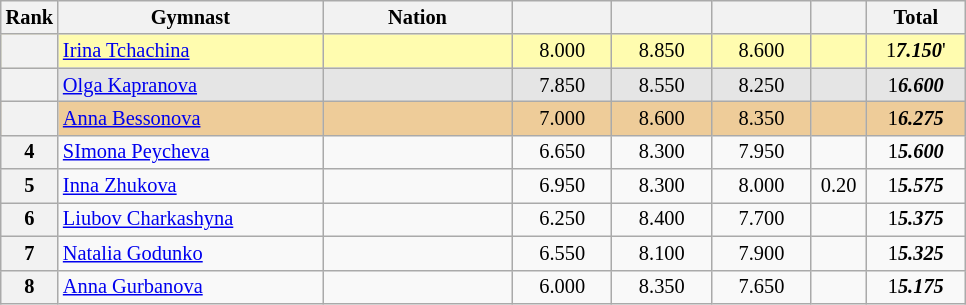<table class="wikitable sortable" style="text-align:center; font-size:85%">
<tr>
<th scope="col" style="width:20px;">Rank</th>
<th ! scope="col" style="width:170px;">Gymnast</th>
<th ! scope="col" style="width:120px;">Nation</th>
<th ! scope="col" style="width:60px;"></th>
<th ! scope="col" style="width:60px;"></th>
<th ! scope="col" style="width:60px;"></th>
<th ! scope="col" style="width:30px;"></th>
<th ! scope="col" style="width:60px;">Total</th>
</tr>
<tr bgcolor=fffcaf>
<th scope=row></th>
<td align=left><a href='#'>Irina Tchachina</a></td>
<td style="text-align:left;"></td>
<td>8.000</td>
<td>8.850</td>
<td>8.600</td>
<td></td>
<td>1<strong><em>7.150</em></strong>'</td>
</tr>
<tr bgcolor=e5e5e5>
<th scope=row></th>
<td align=left><a href='#'>Olga Kapranova</a></td>
<td style="text-align:left;"></td>
<td>7.850</td>
<td>8.550</td>
<td>8.250</td>
<td></td>
<td>1<strong><em>6.600</em></strong></td>
</tr>
<tr bgcolor=eecc99>
<th scope=row></th>
<td align=left><a href='#'>Anna Bessonova</a></td>
<td style="text-align:left;"></td>
<td>7.000</td>
<td>8.600</td>
<td>8.350</td>
<td></td>
<td>1<strong><em>6.275</em></strong></td>
</tr>
<tr>
<th scope=row>4</th>
<td align=left><a href='#'>SImona Peycheva</a></td>
<td style="text-align:left;"></td>
<td>6.650</td>
<td>8.300</td>
<td>7.950</td>
<td></td>
<td>1<strong><em>5.600</em></strong></td>
</tr>
<tr>
<th scope=row>5</th>
<td align=left><a href='#'>Inna Zhukova</a></td>
<td style="text-align:left;"></td>
<td>6.950</td>
<td>8.300</td>
<td>8.000</td>
<td>0.20</td>
<td>1<strong><em>5.575</em></strong></td>
</tr>
<tr>
<th scope=row>6</th>
<td align=left><a href='#'>Liubov Charkashyna</a></td>
<td style="text-align:left;"></td>
<td>6.250</td>
<td>8.400</td>
<td>7.700</td>
<td></td>
<td>1<strong><em>5.375</em></strong></td>
</tr>
<tr>
<th scope=row>7</th>
<td align=left><a href='#'>Natalia Godunko</a></td>
<td style="text-align:left;"></td>
<td>6.550</td>
<td>8.100</td>
<td>7.900</td>
<td></td>
<td>1<strong><em>5.325</em></strong></td>
</tr>
<tr>
<th scope=row>8</th>
<td align=left><a href='#'>Anna Gurbanova</a></td>
<td style="text-align:left;"></td>
<td>6.000</td>
<td>8.350</td>
<td>7.650</td>
<td></td>
<td>1<strong><em>5.175</em></strong></td>
</tr>
</table>
